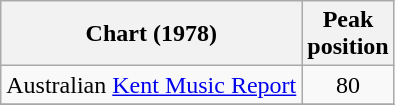<table class="wikitable sortable">
<tr>
<th>Chart (1978)</th>
<th>Peak<br>position</th>
</tr>
<tr>
<td>Australian <a href='#'>Kent Music Report</a></td>
<td style="text-align:center;">80</td>
</tr>
<tr>
</tr>
</table>
